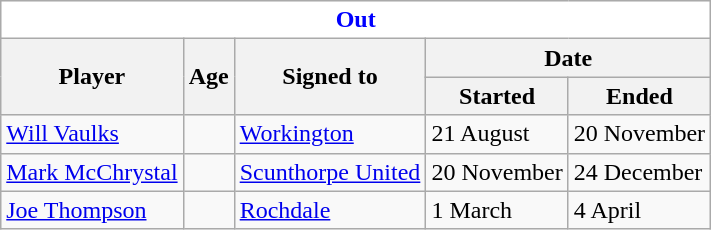<table class="wikitable">
<tr>
<th colspan="5" style="background:white; color:blue; ">Out</th>
</tr>
<tr>
<th rowspan="2">Player</th>
<th rowspan="2">Age</th>
<th rowspan="2">Signed to</th>
<th colspan="2">Date</th>
</tr>
<tr>
<th>Started</th>
<th>Ended</th>
</tr>
<tr>
<td> <a href='#'>Will Vaulks</a></td>
<td></td>
<td><a href='#'>Workington</a></td>
<td>21 August</td>
<td>20 November</td>
</tr>
<tr>
<td> <a href='#'>Mark McChrystal</a></td>
<td></td>
<td><a href='#'>Scunthorpe United</a></td>
<td>20 November</td>
<td>24 December</td>
</tr>
<tr>
<td> <a href='#'>Joe Thompson</a></td>
<td></td>
<td><a href='#'>Rochdale</a></td>
<td>1 March</td>
<td>4 April</td>
</tr>
</table>
